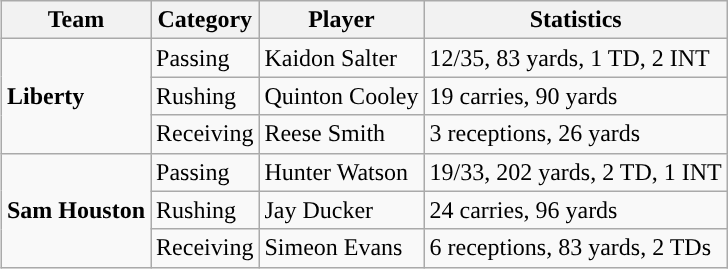<table class="wikitable" style="float: right;">
<tr>
<th>Team</th>
<th>Category</th>
<th>Player</th>
<th>Statistics</th>
</tr>
<tr>
<td rowspan=3><strong>Liberty</strong></td>
<td>Passing</td>
<td>Kaidon Salter</td>
<td>12/35, 83 yards, 1 TD, 2 INT</td>
</tr>
<tr>
<td>Rushing</td>
<td>Quinton Cooley</td>
<td>19 carries, 90 yards</td>
</tr>
<tr>
<td>Receiving</td>
<td>Reese Smith</td>
<td>3 receptions, 26 yards</td>
</tr>
<tr>
<td rowspan=3><strong>Sam Houston</strong></td>
<td>Passing</td>
<td>Hunter Watson</td>
<td>19/33, 202 yards, 2 TD, 1 INT</td>
</tr>
<tr>
<td>Rushing</td>
<td>Jay Ducker</td>
<td>24 carries, 96 yards</td>
</tr>
<tr>
<td>Receiving</td>
<td>Simeon Evans</td>
<td>6 receptions, 83 yards, 2 TDs</td>
</tr>
</table>
